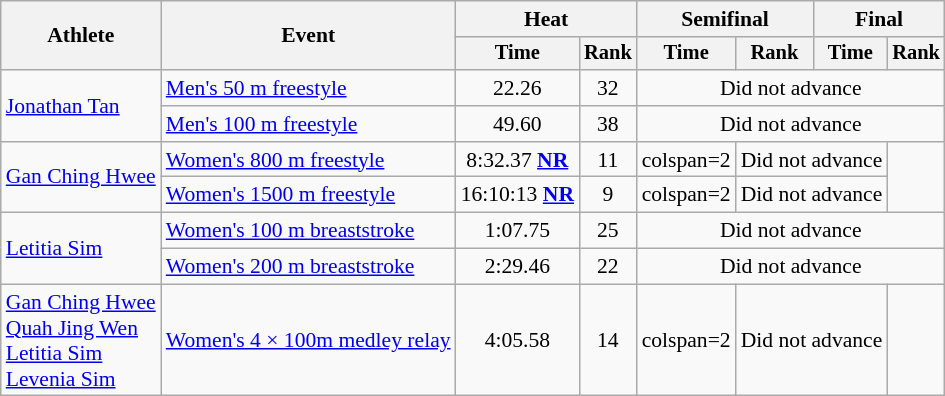<table class=wikitable style="font-size:90%;">
<tr>
<th rowspan=2>Athlete</th>
<th rowspan=2>Event</th>
<th colspan=2>Heat</th>
<th colspan=2>Semifinal</th>
<th colspan=2>Final</th>
</tr>
<tr style="font-size:95%">
<th>Time</th>
<th>Rank</th>
<th>Time</th>
<th>Rank</th>
<th>Time</th>
<th>Rank</th>
</tr>
<tr align=center>
<td align=left rowspan=2><a href='#'>Jonathan Tan</a></td>
<td align=left><a href='#'>Men's 50 m freestyle</a></td>
<td>22.26</td>
<td>32</td>
<td colspan=4>Did not advance</td>
</tr>
<tr align=center>
<td align=left><a href='#'>Men's 100 m freestyle</a></td>
<td>49.60</td>
<td>38</td>
<td colspan=4>Did not advance</td>
</tr>
<tr align=center>
<td align=left rowspan=2><a href='#'>Gan Ching Hwee</a></td>
<td align=left><a href='#'>Women's 800 m freestyle</a></td>
<td>8:32.37 <strong><a href='#'>NR</a></strong></td>
<td>11</td>
<td>colspan=2 </td>
<td colspan=2>Did not advance</td>
</tr>
<tr align=center>
<td align=left><a href='#'>Women's 1500 m freestyle</a></td>
<td>16:10:13 <strong><a href='#'>NR</a></strong></td>
<td>9</td>
<td>colspan=2 </td>
<td colspan=2>Did not advance</td>
</tr>
<tr align=center>
<td align=left rowspan=2><a href='#'>Letitia Sim</a></td>
<td align=left><a href='#'>Women's 100 m breaststroke</a></td>
<td>1:07.75</td>
<td>25</td>
<td colspan=4>Did not advance</td>
</tr>
<tr align=center>
<td align=left><a href='#'>Women's 200 m breaststroke</a></td>
<td>2:29.46</td>
<td>22</td>
<td colspan=4>Did not advance</td>
</tr>
<tr align=center>
<td align=left><a href='#'>Gan Ching Hwee</a><br><a href='#'>Quah Jing Wen</a><br><a href='#'>Letitia Sim</a><br><a href='#'>Levenia Sim</a></td>
<td align=left><a href='#'>Women's 4 × 100m medley relay</a></td>
<td>4:05.58</td>
<td>14</td>
<td>colspan=2 </td>
<td colspan=2>Did not advance</td>
</tr>
</table>
